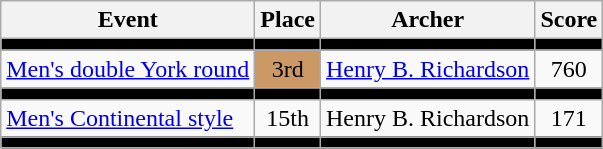<table class=wikitable>
<tr>
<th>Event</th>
<th>Place</th>
<th>Archer</th>
<th>Score</th>
</tr>
<tr bgcolor=black>
<td></td>
<td></td>
<td></td>
<td></td>
</tr>
<tr>
<td><a href='#'>Men's double York round</a></td>
<td bgcolor=cc9966 align=center>3rd</td>
<td><a href='#'>Henry B. Richardson</a></td>
<td align=center>760</td>
</tr>
<tr bgcolor=black>
<td></td>
<td></td>
<td></td>
<td></td>
</tr>
<tr>
<td><a href='#'>Men's Continental style</a></td>
<td align=center>15th</td>
<td>Henry B. Richardson</td>
<td align=center>171</td>
</tr>
<tr bgcolor=black>
<td></td>
<td></td>
<td></td>
<td></td>
</tr>
</table>
